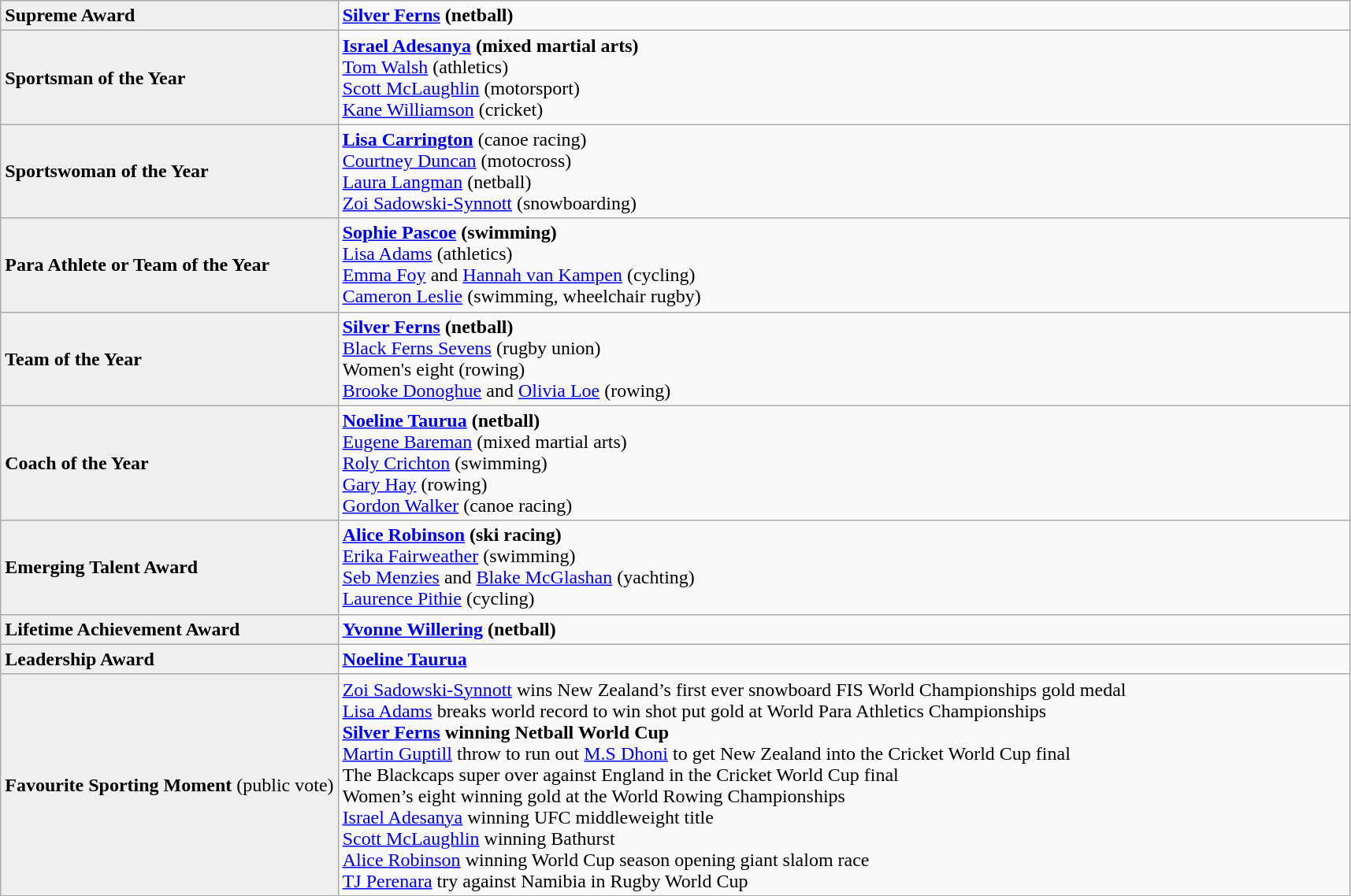<table class="wikitable">
<tr>
<td style="background:#efefef; vertical-align:top;"><strong>Supreme Award</strong></td>
<td><strong><a href='#'>Silver Ferns</a> (netball)</strong></td>
</tr>
<tr>
<td style="background:#efefef;"><strong>Sportsman of the Year</strong></td>
<td><strong><a href='#'>Israel Adesanya</a> (mixed martial arts)</strong> <br><a href='#'>Tom Walsh</a> (athletics)<br><a href='#'>Scott McLaughlin</a> (motorsport)<br> <a href='#'>Kane Williamson</a> (cricket)</td>
</tr>
<tr>
<td style="background:#efefef;"><strong>Sportswoman of the Year</strong></td>
<td><strong><a href='#'>Lisa Carrington</a></strong> (canoe racing)<br><a href='#'>Courtney Duncan</a> (motocross) <br><a href='#'>Laura Langman</a> (netball) <br> <a href='#'>Zoi Sadowski-Synnott</a> (snowboarding)</td>
</tr>
<tr>
<td style="background:#efefef;"><strong>Para Athlete or Team of the Year</strong></td>
<td><strong><a href='#'>Sophie Pascoe</a> (swimming)</strong><br><a href='#'>Lisa Adams</a> (athletics)<br><a href='#'>Emma Foy</a> and <a href='#'>Hannah van Kampen</a> (cycling)<br><a href='#'>Cameron Leslie</a> (swimming, wheelchair rugby)</td>
</tr>
<tr>
<td style="background:#efefef;"><strong>Team of the Year</strong></td>
<td><strong><a href='#'>Silver Ferns</a> (netball)</strong><br> <a href='#'>Black Ferns Sevens</a> (rugby union)<br>Women's eight (rowing)<br><a href='#'>Brooke Donoghue</a> and <a href='#'>Olivia Loe</a> (rowing)</td>
</tr>
<tr>
<td style="background:#efefef;"><strong>Coach of the Year</strong></td>
<td><strong><a href='#'>Noeline Taurua</a> (netball)</strong><br><a href='#'>Eugene Bareman</a> (mixed martial arts) <br><a href='#'>Roly Crichton</a> (swimming) <br><a href='#'>Gary Hay</a> (rowing) <br> <a href='#'>Gordon Walker</a> (canoe racing)</td>
</tr>
<tr>
<td style="background:#efefef;"><strong>Emerging Talent Award</strong></td>
<td><strong><a href='#'>Alice Robinson</a> (ski racing)</strong><br><a href='#'>Erika Fairweather</a> (swimming)<br><a href='#'>Seb Menzies</a> and <a href='#'>Blake McGlashan</a> (yachting)<br><a href='#'>Laurence Pithie</a> (cycling)</td>
</tr>
<tr>
<td style="background:#efefef; width:25%;"><strong>Lifetime Achievement Award</strong></td>
<td><strong><a href='#'>Yvonne Willering</a> (netball)</strong></td>
</tr>
<tr>
<td style="background:#efefef; width:25%;"><strong>Leadership Award</strong></td>
<td><strong><a href='#'>Noeline Taurua</a></strong></td>
</tr>
<tr>
<td style="background:#efefef; width:25%;"><strong>Favourite Sporting Moment</strong> (public vote)</td>
<td><a href='#'>Zoi Sadowski-Synnott</a> wins New Zealand’s first ever snowboard FIS World Championships gold medal<br><a href='#'>Lisa Adams</a> breaks world record to win shot put gold at World Para Athletics Championships<br><strong><a href='#'>Silver Ferns</a> winning Netball World Cup</strong><br><a href='#'>Martin Guptill</a> throw to run out <a href='#'>M.S Dhoni</a> to get New Zealand into the Cricket World Cup final<br>The Blackcaps super over against England in the Cricket World Cup final<br>Women’s eight winning gold at the World Rowing Championships<br><a href='#'>Israel Adesanya</a> winning UFC middleweight title<br><a href='#'>Scott McLaughlin</a> winning Bathurst<br><a href='#'>Alice Robinson</a> winning World Cup season opening giant slalom race<br><a href='#'>TJ Perenara</a> try against Namibia in Rugby World Cup</td>
</tr>
</table>
